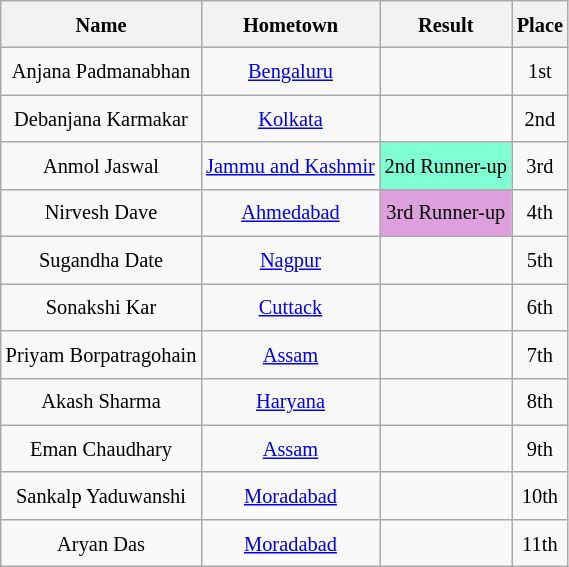<table class="wikitable sortable" style=" text-align:center; font-size:85%;  line-height:25px; width:auto;">
<tr>
<th>Name</th>
<th>Hometown</th>
<th>Result</th>
<th>Place</th>
</tr>
<tr>
<td>Anjana Padmanabhan</td>
<td><a href='#'>Bengaluru</a></td>
<td></td>
<td>1st</td>
</tr>
<tr>
<td>Debanjana Karmakar</td>
<td><a href='#'>Kolkata</a></td>
<td></td>
<td>2nd</td>
</tr>
<tr>
<td>Anmol Jaswal</td>
<td><a href='#'>Jammu and Kashmir</a></td>
<td style="background:#7FFFD4;">2nd Runner-up</td>
<td>3rd</td>
</tr>
<tr>
<td>Nirvesh Dave</td>
<td><a href='#'>Ahmedabad</a></td>
<td style="background:#DDA0DD;">3rd Runner-up</td>
<td>4th</td>
</tr>
<tr>
<td>Sugandha Date</td>
<td><a href='#'>Nagpur</a></td>
<td></td>
<td>5th</td>
</tr>
<tr>
<td>Sonakshi Kar</td>
<td><a href='#'>Cuttack</a></td>
<td></td>
<td>6th</td>
</tr>
<tr>
<td>Priyam Borpatragohain</td>
<td><a href='#'>Assam</a></td>
<td></td>
<td>7th</td>
</tr>
<tr>
<td>Akash Sharma</td>
<td><a href='#'>Haryana</a></td>
<td></td>
<td>8th</td>
</tr>
<tr>
<td>Eman Chaudhary</td>
<td><a href='#'>Assam</a></td>
<td></td>
<td>9th</td>
</tr>
<tr>
<td>Sankalp Yaduwanshi</td>
<td><a href='#'>Moradabad</a></td>
<td></td>
<td>10th</td>
</tr>
<tr>
<td>Aryan Das</td>
<td><a href='#'>Moradabad</a></td>
<td></td>
<td>11th</td>
</tr>
</table>
